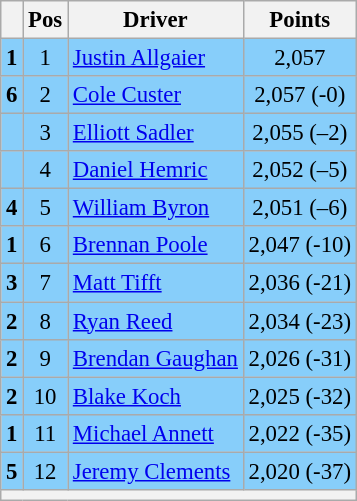<table class="wikitable" style="font-size: 95%;">
<tr>
<th></th>
<th>Pos</th>
<th>Driver</th>
<th>Points</th>
</tr>
<tr style="background:#87CEFA;">
<td align="left"> <strong>1</strong></td>
<td style="text-align:center;">1</td>
<td><a href='#'>Justin Allgaier</a></td>
<td style="text-align:center;">2,057</td>
</tr>
<tr style="background:#87CEFA;">
<td align="left"> <strong>6</strong></td>
<td style="text-align:center;">2</td>
<td><a href='#'>Cole Custer</a></td>
<td style="text-align:center;">2,057 (-0)</td>
</tr>
<tr style="background:#87CEFA;">
<td align="left"></td>
<td style="text-align:center;">3</td>
<td><a href='#'>Elliott Sadler</a></td>
<td style="text-align:center;">2,055 (–2)</td>
</tr>
<tr style="background:#87CEFA;">
<td align="left"></td>
<td style="text-align:center;">4</td>
<td><a href='#'>Daniel Hemric</a></td>
<td style="text-align:center;">2,052 (–5)</td>
</tr>
<tr style="background:#87CEFA;">
<td align="left"> <strong>4</strong></td>
<td style="text-align:center;">5</td>
<td><a href='#'>William Byron</a></td>
<td style="text-align:center;">2,051 (–6)</td>
</tr>
<tr style="background:#87CEFA;">
<td align="left"> <strong>1</strong></td>
<td style="text-align:center;">6</td>
<td><a href='#'>Brennan Poole</a></td>
<td style="text-align:center;">2,047 (-10)</td>
</tr>
<tr style="background:#87CEFA;">
<td align="left"> <strong>3</strong></td>
<td style="text-align:center;">7</td>
<td><a href='#'>Matt Tifft</a></td>
<td style="text-align:center;">2,036 (-21)</td>
</tr>
<tr style="background:#87CEFA;">
<td align="left"> <strong>2</strong></td>
<td style="text-align:center;">8</td>
<td><a href='#'>Ryan Reed</a></td>
<td style="text-align:center;">2,034 (-23)</td>
</tr>
<tr style="background:#87CEFA;">
<td align="left"> <strong>2</strong></td>
<td style="text-align:center;">9</td>
<td><a href='#'>Brendan Gaughan</a></td>
<td style="text-align:center;">2,026 (-31)</td>
</tr>
<tr style="background:#87CEFA;">
<td align="left"> <strong>2</strong></td>
<td style="text-align:center;">10</td>
<td><a href='#'>Blake Koch</a></td>
<td style="text-align:center;">2,025 (-32)</td>
</tr>
<tr style="background:#87CEFA;">
<td align="left"> <strong>1</strong></td>
<td style="text-align:center;">11</td>
<td><a href='#'>Michael Annett</a></td>
<td style="text-align:center;">2,022 (-35)</td>
</tr>
<tr style="background:#87CEFA;">
<td align="left"> <strong>5</strong></td>
<td style="text-align:center;">12</td>
<td><a href='#'>Jeremy Clements</a></td>
<td style="text-align:center;">2,020 (-37)</td>
</tr>
<tr class="sortbottom">
<th colspan="9"></th>
</tr>
</table>
